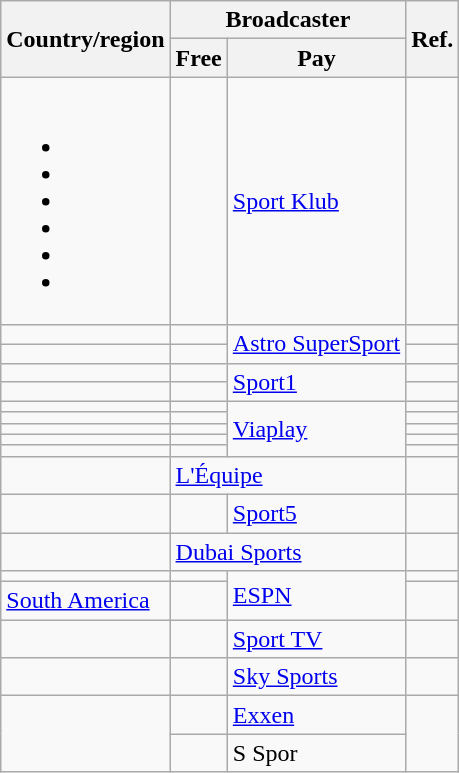<table class="wikitable">
<tr>
<th rowspan="2">Country/region</th>
<th colspan="2">Broadcaster</th>
<th rowspan="2">Ref.</th>
</tr>
<tr>
<th>Free</th>
<th>Pay</th>
</tr>
<tr>
<td><br><ul><li></li><li></li><li></li><li></li><li></li><li></li></ul></td>
<td></td>
<td><a href='#'>Sport Klub</a></td>
<td></td>
</tr>
<tr>
<td></td>
<td></td>
<td rowspan="2"><a href='#'>Astro SuperSport</a></td>
<td></td>
</tr>
<tr>
<td></td>
<td></td>
<td></td>
</tr>
<tr>
<td></td>
<td></td>
<td rowspan="2"><a href='#'>Sport1</a></td>
<td></td>
</tr>
<tr>
<td></td>
<td></td>
<td></td>
</tr>
<tr>
<td></td>
<td></td>
<td rowspan="5"><a href='#'>Viaplay</a></td>
<td></td>
</tr>
<tr>
<td></td>
<td></td>
<td></td>
</tr>
<tr>
<td></td>
<td></td>
<td></td>
</tr>
<tr>
<td></td>
<td></td>
<td></td>
</tr>
<tr>
<td></td>
<td></td>
<td></td>
</tr>
<tr>
<td></td>
<td colspan="2"><a href='#'>L'Équipe</a></td>
<td></td>
</tr>
<tr>
<td></td>
<td></td>
<td><a href='#'>Sport5</a></td>
<td></td>
</tr>
<tr>
<td></td>
<td colspan="2"><a href='#'>Dubai Sports</a></td>
<td></td>
</tr>
<tr>
<td></td>
<td></td>
<td rowspan="2"><a href='#'>ESPN</a></td>
<td></td>
</tr>
<tr>
<td><a href='#'>South America</a></td>
<td></td>
<td></td>
</tr>
<tr>
<td></td>
<td></td>
<td><a href='#'>Sport TV</a></td>
<td></td>
</tr>
<tr>
<td></td>
<td></td>
<td><a href='#'>Sky Sports</a></td>
<td></td>
</tr>
<tr>
<td rowspan="2"></td>
<td></td>
<td><a href='#'>Exxen</a></td>
<td rowspan="2"></td>
</tr>
<tr>
<td></td>
<td>S Spor</td>
</tr>
</table>
